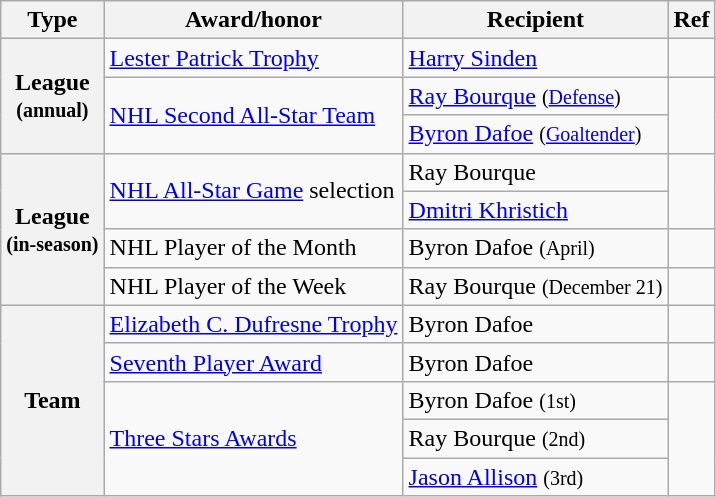<table class="wikitable">
<tr>
<th scope="col">Type</th>
<th scope="col">Award/honor</th>
<th scope="col">Recipient</th>
<th scope="col">Ref</th>
</tr>
<tr>
<th scope="row" rowspan="3">League<br><small>(annual)</small></th>
<td><a href='#'>Lester Patrick Trophy</a></td>
<td><a href='#'>Harry Sinden</a></td>
<td></td>
</tr>
<tr>
<td rowspan=2><a href='#'>NHL Second All-Star Team</a></td>
<td><a href='#'>Ray Bourque</a> <small>(<a href='#'>Defense</a>)</small></td>
<td rowspan=2></td>
</tr>
<tr>
<td><a href='#'>Byron Dafoe</a> <small>(<a href='#'>Goaltender</a>)</small></td>
</tr>
<tr>
<th scope="row" rowspan=4>League<br><small>(in-season)</small></th>
<td rowspan=2><a href='#'>NHL All-Star Game</a> selection</td>
<td>Ray Bourque</td>
<td rowspan=2></td>
</tr>
<tr>
<td><a href='#'>Dmitri Khristich</a></td>
</tr>
<tr>
<td>NHL Player of the Month</td>
<td>Byron Dafoe <small>(April)</small></td>
<td></td>
</tr>
<tr>
<td>NHL Player of the Week</td>
<td>Ray Bourque <small>(December 21)</small></td>
<td></td>
</tr>
<tr>
<th scope="row" rowspan="6">Team<br></th>
<td><a href='#'>Elizabeth C. Dufresne Trophy</a></td>
<td>Byron Dafoe</td>
<td></td>
</tr>
<tr>
<td><a href='#'>Seventh Player Award</a></td>
<td>Byron Dafoe</td>
<td></td>
</tr>
<tr>
<td rowspan="3"><a href='#'>Three Stars Awards</a></td>
<td>Byron Dafoe <small>(1st)</small></td>
<td rowspan="3"></td>
</tr>
<tr>
<td>Ray Bourque <small>(2nd)</small></td>
</tr>
<tr>
<td><a href='#'>Jason Allison</a> <small>(3rd)</small></td>
</tr>
</table>
